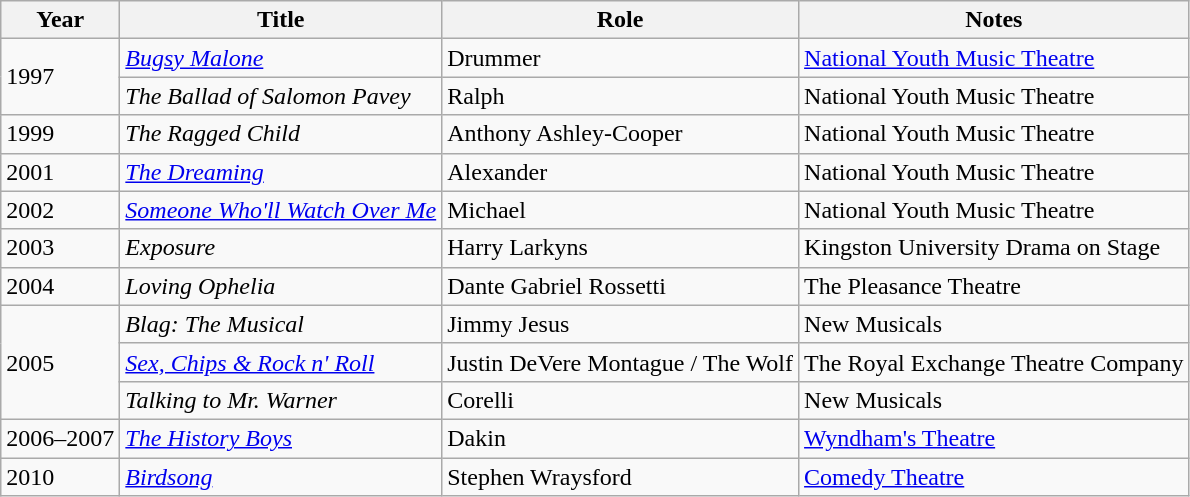<table class="wikitable">
<tr>
<th>Year</th>
<th>Title</th>
<th>Role</th>
<th>Notes</th>
</tr>
<tr>
<td rowspan=2>1997</td>
<td><em><a href='#'>Bugsy Malone</a></em></td>
<td>Drummer</td>
<td><a href='#'>National Youth Music Theatre</a></td>
</tr>
<tr>
<td><em>The Ballad of Salomon Pavey</em></td>
<td>Ralph</td>
<td>National Youth Music Theatre</td>
</tr>
<tr>
<td>1999</td>
<td><em>The Ragged Child</em></td>
<td>Anthony Ashley-Cooper</td>
<td>National Youth Music Theatre</td>
</tr>
<tr>
<td>2001</td>
<td><em><a href='#'>The Dreaming</a></em></td>
<td>Alexander</td>
<td>National Youth Music Theatre</td>
</tr>
<tr>
<td>2002</td>
<td><em><a href='#'>Someone Who'll Watch Over Me</a></em></td>
<td>Michael</td>
<td>National Youth Music Theatre</td>
</tr>
<tr>
<td>2003</td>
<td><em>Exposure</em></td>
<td>Harry Larkyns</td>
<td>Kingston University Drama on Stage</td>
</tr>
<tr>
<td>2004</td>
<td><em>Loving Ophelia</em></td>
<td>Dante Gabriel Rossetti</td>
<td>The Pleasance Theatre</td>
</tr>
<tr>
<td rowspan=3>2005</td>
<td><em>Blag: The Musical</em></td>
<td>Jimmy Jesus</td>
<td>New Musicals</td>
</tr>
<tr>
<td><em><a href='#'>Sex, Chips & Rock n' Roll</a></em></td>
<td>Justin DeVere Montague / The Wolf</td>
<td>The Royal Exchange Theatre Company</td>
</tr>
<tr>
<td><em>Talking to Mr. Warner</em></td>
<td>Corelli</td>
<td>New Musicals</td>
</tr>
<tr>
<td>2006–2007</td>
<td><em><a href='#'>The History Boys</a></em></td>
<td>Dakin</td>
<td><a href='#'>Wyndham's Theatre</a></td>
</tr>
<tr>
<td>2010</td>
<td><em><a href='#'>Birdsong</a></em></td>
<td>Stephen Wraysford</td>
<td><a href='#'>Comedy Theatre</a></td>
</tr>
</table>
